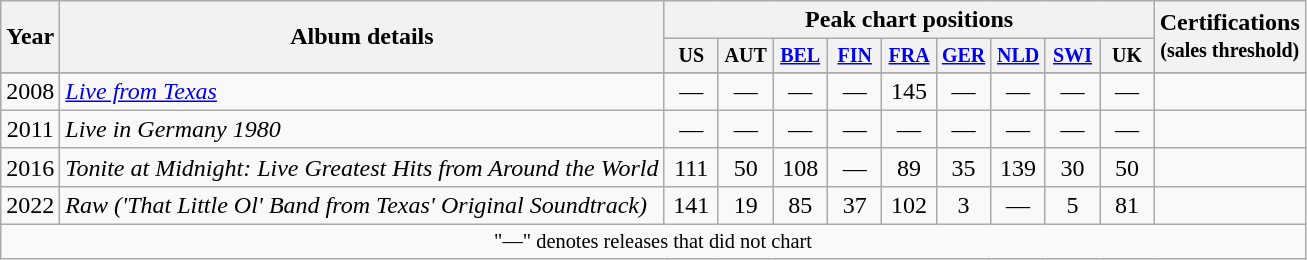<table class="wikitable" style="text-align:center;">
<tr>
<th rowspan="2">Year</th>
<th rowspan="2">Album details</th>
<th colspan="9">Peak chart positions</th>
<th rowspan="2">Certifications<br><small>(sales threshold)</small></th>
</tr>
<tr style="font-size:smaller;">
<th style="width:30px;">US<br></th>
<th style="width:30px;">AUT<br></th>
<th style="width:30px;"><a href='#'>BEL</a><br></th>
<th style="width:30px;"><a href='#'>FIN</a><br></th>
<th style="width:30px;"><a href='#'>FRA</a><br></th>
<th style="width:30px;"><a href='#'>GER</a><br></th>
<th style="width:30px;"><a href='#'>NLD</a><br></th>
<th style="width:30px;"><a href='#'>SWI</a><br></th>
<th style="width:30px;">UK<br></th>
</tr>
<tr>
</tr>
<tr>
<td>2008</td>
<td style="text-align:left;"><em><a href='#'>Live from Texas</a></em> </td>
<td>—</td>
<td>—</td>
<td>—</td>
<td>—</td>
<td>145</td>
<td>—</td>
<td>—</td>
<td>—</td>
<td>—</td>
<td></td>
</tr>
<tr>
<td>2011</td>
<td style="text-align:left;"><em>Live in Germany 1980</em> </td>
<td>—</td>
<td>—</td>
<td>—</td>
<td>—</td>
<td>—</td>
<td>—</td>
<td>—</td>
<td>—</td>
<td>—</td>
<td></td>
</tr>
<tr>
<td>2016</td>
<td style="text-align:left;"><em>Tonite at Midnight: Live Greatest Hits from Around the World</em> </td>
<td>111</td>
<td>50</td>
<td>108</td>
<td>—</td>
<td>89</td>
<td>35</td>
<td>139</td>
<td>30</td>
<td>50</td>
<td></td>
</tr>
<tr>
<td>2022</td>
<td style="text-align:left;"><em>Raw ('That Little Ol' Band from Texas' Original Soundtrack)</em> </td>
<td>141<br></td>
<td>19</td>
<td>85</td>
<td>37</td>
<td>102</td>
<td>3</td>
<td>—</td>
<td>5</td>
<td>81</td>
<td></td>
</tr>
<tr>
<td colspan="15" style="font-size:85%">"—" denotes releases that did not chart</td>
</tr>
</table>
